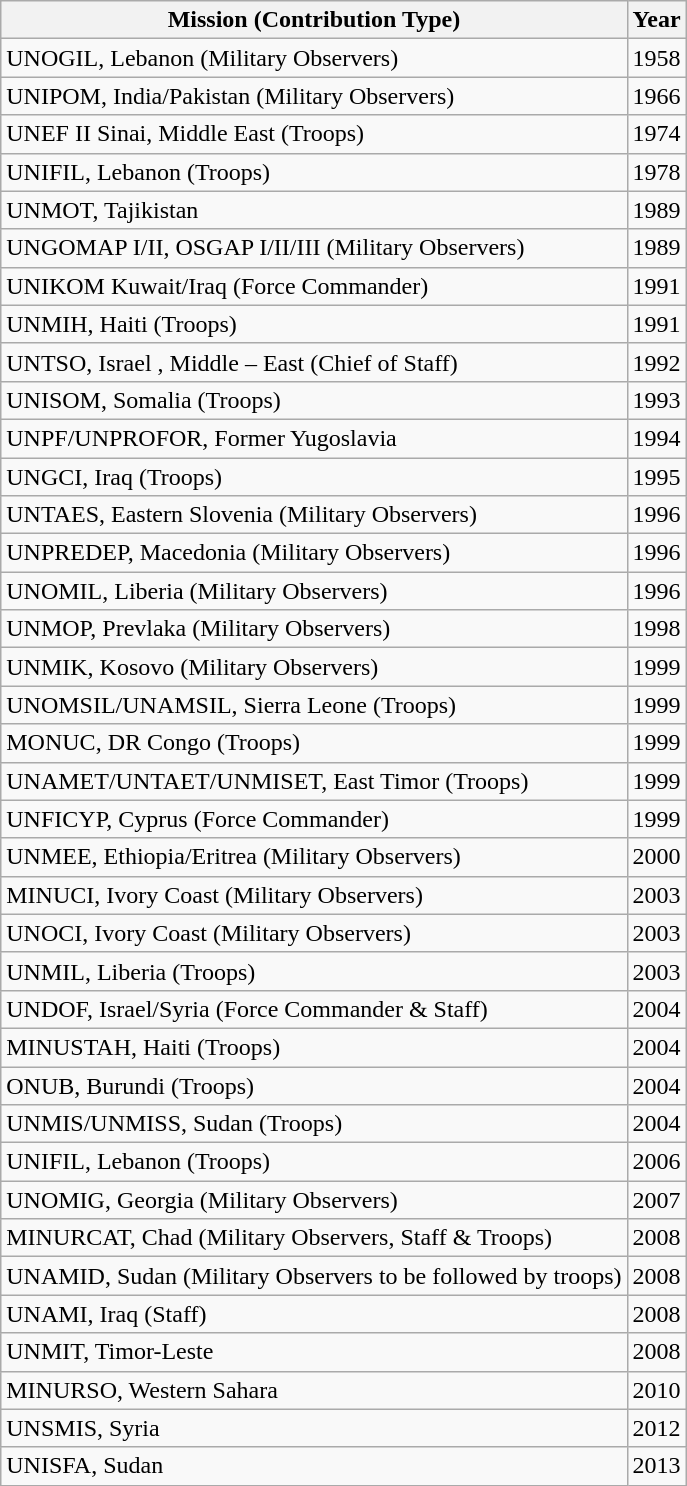<table class="wikitable">
<tr>
<th>Mission (Contribution Type)</th>
<th>Year</th>
</tr>
<tr>
<td>UNOGIL, Lebanon (Military Observers)</td>
<td>1958</td>
</tr>
<tr>
<td>UNIPOM, India/Pakistan (Military Observers)</td>
<td>1966</td>
</tr>
<tr>
<td>UNEF II Sinai, Middle East (Troops)</td>
<td>1974</td>
</tr>
<tr>
<td>UNIFIL, Lebanon (Troops)</td>
<td>1978</td>
</tr>
<tr>
<td>UNMOT, Tajikistan</td>
<td>1989</td>
</tr>
<tr>
<td>UNGOMAP I/II, OSGAP I/II/III (Military Observers)</td>
<td>1989</td>
</tr>
<tr>
<td>UNIKOM Kuwait/Iraq (Force Commander)</td>
<td>1991</td>
</tr>
<tr>
<td>UNMIH, Haiti (Troops)</td>
<td>1991</td>
</tr>
<tr>
<td>UNTSO, Israel , Middle – East (Chief of Staff)</td>
<td>1992</td>
</tr>
<tr>
<td>UNISOM, Somalia (Troops)</td>
<td>1993</td>
</tr>
<tr>
<td>UNPF/UNPROFOR, Former Yugoslavia</td>
<td>1994</td>
</tr>
<tr>
<td>UNGCI, Iraq (Troops)</td>
<td>1995</td>
</tr>
<tr>
<td>UNTAES, Eastern Slovenia (Military Observers)</td>
<td>1996</td>
</tr>
<tr>
<td>UNPREDEP, Macedonia (Military Observers)</td>
<td>1996</td>
</tr>
<tr>
<td>UNOMIL, Liberia (Military Observers)</td>
<td>1996</td>
</tr>
<tr>
<td>UNMOP, Prevlaka (Military Observers)</td>
<td>1998</td>
</tr>
<tr>
<td>UNMIK, Kosovo (Military Observers)</td>
<td>1999</td>
</tr>
<tr>
<td>UNOMSIL/UNAMSIL, Sierra Leone (Troops)</td>
<td>1999</td>
</tr>
<tr>
<td>MONUC, DR Congo (Troops)</td>
<td>1999</td>
</tr>
<tr>
<td>UNAMET/UNTAET/UNMISET, East Timor (Troops)</td>
<td>1999</td>
</tr>
<tr>
<td>UNFICYP, Cyprus (Force Commander)</td>
<td>1999</td>
</tr>
<tr>
<td>UNMEE, Ethiopia/Eritrea (Military Observers)</td>
<td>2000</td>
</tr>
<tr>
<td>MINUCI, Ivory Coast (Military Observers)</td>
<td>2003</td>
</tr>
<tr>
<td>UNOCI, Ivory Coast (Military Observers)</td>
<td>2003</td>
</tr>
<tr>
<td>UNMIL, Liberia (Troops)</td>
<td>2003</td>
</tr>
<tr>
<td>UNDOF, Israel/Syria (Force Commander & Staff)</td>
<td>2004</td>
</tr>
<tr>
<td>MINUSTAH, Haiti (Troops)</td>
<td>2004</td>
</tr>
<tr>
<td>ONUB, Burundi (Troops)</td>
<td>2004</td>
</tr>
<tr>
<td>UNMIS/UNMISS, Sudan (Troops)</td>
<td>2004</td>
</tr>
<tr>
<td>UNIFIL, Lebanon (Troops)</td>
<td>2006</td>
</tr>
<tr>
<td>UNOMIG, Georgia (Military Observers)</td>
<td>2007</td>
</tr>
<tr>
<td>MINURCAT, Chad (Military Observers, Staff & Troops)</td>
<td>2008</td>
</tr>
<tr>
<td>UNAMID, Sudan (Military Observers to be followed by troops)</td>
<td>2008</td>
</tr>
<tr>
<td>UNAMI, Iraq (Staff)</td>
<td>2008</td>
</tr>
<tr>
<td>UNMIT, Timor-Leste</td>
<td>2008</td>
</tr>
<tr>
<td>MINURSO, Western Sahara</td>
<td>2010</td>
</tr>
<tr>
<td>UNSMIS, Syria</td>
<td>2012</td>
</tr>
<tr>
<td>UNISFA, Sudan</td>
<td>2013</td>
</tr>
</table>
